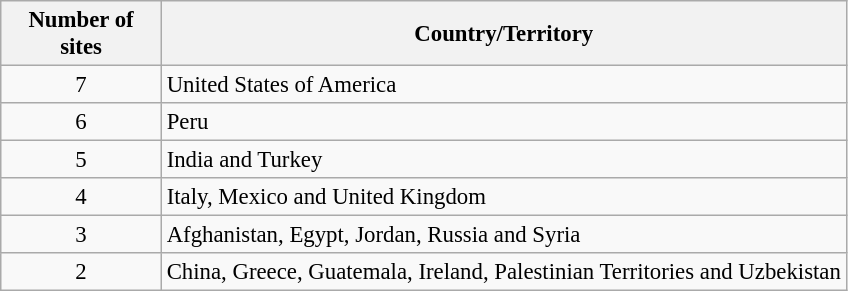<table class="wikitable sortable" style="font-size: 95%;">
<tr>
<th width="100">Number of sites</th>
<th>Country/Territory</th>
</tr>
<tr>
<td align="center">7</td>
<td>United States of America</td>
</tr>
<tr>
<td align="center">6</td>
<td>Peru</td>
</tr>
<tr>
<td align="center">5</td>
<td>India and Turkey</td>
</tr>
<tr>
<td align="center">4</td>
<td>Italy, Mexico and United Kingdom</td>
</tr>
<tr>
<td align="center">3</td>
<td>Afghanistan, Egypt, Jordan, Russia and Syria</td>
</tr>
<tr>
<td align="center">2</td>
<td>China, Greece, Guatemala, Ireland, Palestinian Territories and Uzbekistan</td>
</tr>
</table>
